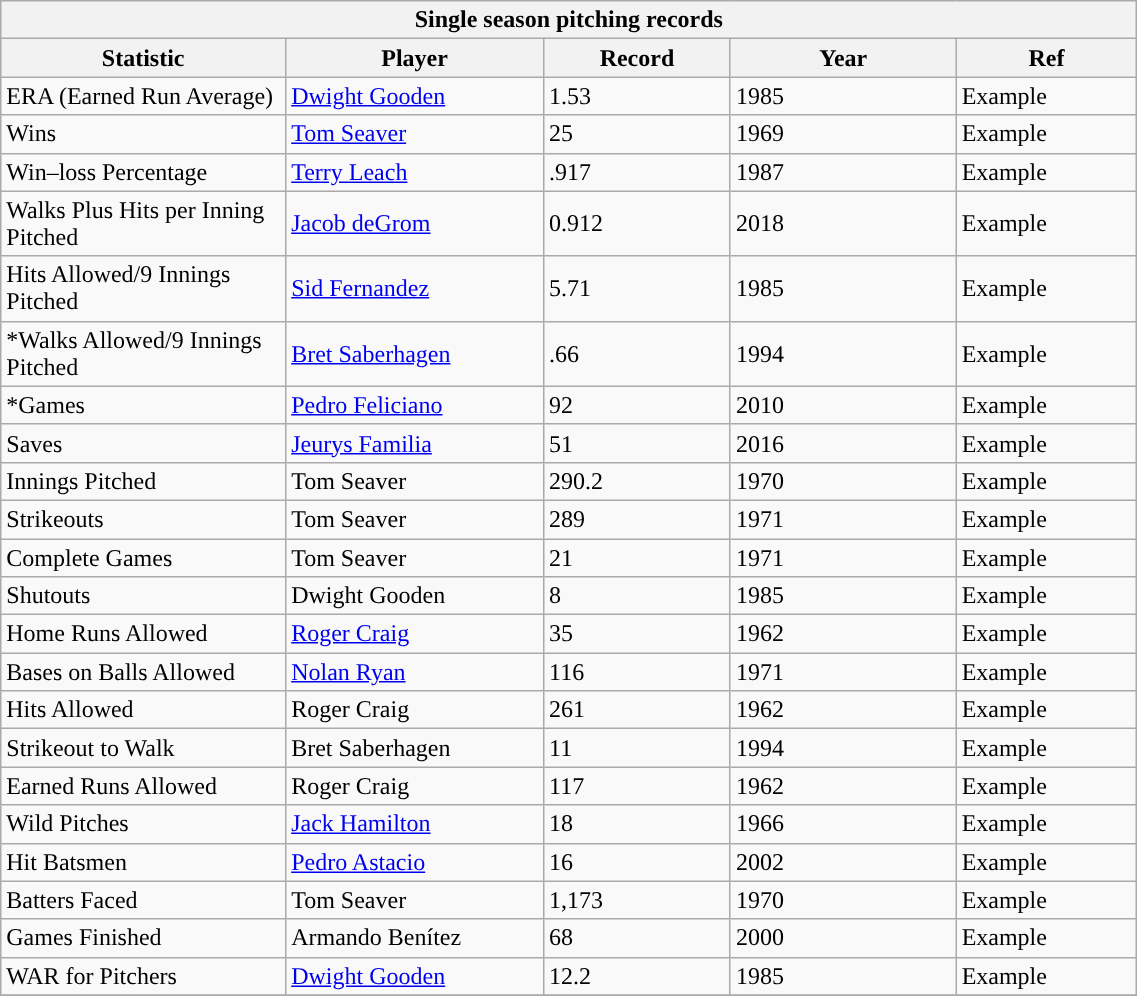<table class="sortable wikitable" style="text-align:left" width="60%">
<tr>
<th colspan=5>Single season pitching records</th>
</tr>
<tr>
<th scope="col" width=10%>Statistic</th>
<th scope="col" width=8%>Player</th>
<th scope="col" width=6% class="unsortable">Record</th>
<th scope="col" width=8%>Year</th>
<th scope="col" width=5% class="unsortable">Ref</th>
</tr>
<tr>
<td>ERA (Earned Run Average)</td>
<td><a href='#'>Dwight Gooden</a></td>
<td>1.53</td>
<td>1985</td>
<td>Example</td>
</tr>
<tr>
<td>Wins</td>
<td><a href='#'>Tom Seaver</a></td>
<td>25</td>
<td>1969</td>
<td>Example</td>
</tr>
<tr>
<td>Win–loss Percentage</td>
<td><a href='#'>Terry Leach</a></td>
<td>.917</td>
<td>1987</td>
<td>Example</td>
</tr>
<tr>
<td>Walks Plus Hits per Inning Pitched</td>
<td><a href='#'>Jacob deGrom</a></td>
<td>0.912</td>
<td>2018</td>
<td>Example</td>
</tr>
<tr>
<td>Hits Allowed/9 Innings Pitched</td>
<td><a href='#'>Sid Fernandez</a></td>
<td>5.71</td>
<td>1985</td>
<td>Example</td>
</tr>
<tr>
<td>*Walks Allowed/9 Innings Pitched</td>
<td><a href='#'>Bret Saberhagen</a></td>
<td>.66</td>
<td>1994</td>
<td>Example</td>
</tr>
<tr>
<td>*Games</td>
<td><a href='#'>Pedro Feliciano</a></td>
<td>92</td>
<td>2010</td>
<td>Example</td>
</tr>
<tr>
<td>Saves</td>
<td><a href='#'>Jeurys Familia</a></td>
<td>51</td>
<td>2016</td>
<td>Example</td>
</tr>
<tr>
<td>Innings Pitched</td>
<td>Tom Seaver</td>
<td>290.2</td>
<td>1970</td>
<td>Example</td>
</tr>
<tr>
<td>Strikeouts</td>
<td>Tom Seaver</td>
<td>289</td>
<td>1971</td>
<td>Example</td>
</tr>
<tr>
<td>Complete Games</td>
<td>Tom Seaver</td>
<td>21</td>
<td>1971</td>
<td>Example</td>
</tr>
<tr>
<td>Shutouts</td>
<td>Dwight Gooden</td>
<td>8</td>
<td>1985</td>
<td>Example</td>
</tr>
<tr>
<td>Home Runs Allowed</td>
<td><a href='#'>Roger Craig</a></td>
<td>35</td>
<td>1962</td>
<td>Example</td>
</tr>
<tr>
<td>Bases on Balls Allowed</td>
<td><a href='#'>Nolan Ryan</a></td>
<td>116</td>
<td>1971</td>
<td>Example</td>
</tr>
<tr>
<td>Hits Allowed</td>
<td>Roger Craig</td>
<td>261</td>
<td>1962</td>
<td>Example</td>
</tr>
<tr>
<td>Strikeout to Walk</td>
<td>Bret Saberhagen</td>
<td>11</td>
<td>1994</td>
<td>Example</td>
</tr>
<tr>
<td>Earned Runs Allowed</td>
<td>Roger Craig</td>
<td>117</td>
<td>1962</td>
<td>Example</td>
</tr>
<tr>
<td>Wild Pitches</td>
<td><a href='#'>Jack Hamilton</a></td>
<td>18</td>
<td>1966</td>
<td>Example</td>
</tr>
<tr>
<td>Hit Batsmen</td>
<td><a href='#'>Pedro Astacio</a></td>
<td>16</td>
<td>2002</td>
<td>Example</td>
</tr>
<tr>
<td>Batters Faced</td>
<td>Tom Seaver</td>
<td>1,173</td>
<td>1970</td>
<td>Example</td>
</tr>
<tr>
<td>Games Finished</td>
<td>Armando Benítez</td>
<td>68</td>
<td>2000</td>
<td>Example</td>
</tr>
<tr>
<td>WAR for Pitchers</td>
<td><a href='#'>Dwight Gooden</a></td>
<td>12.2</td>
<td>1985</td>
<td>Example</td>
</tr>
<tr>
</tr>
</table>
